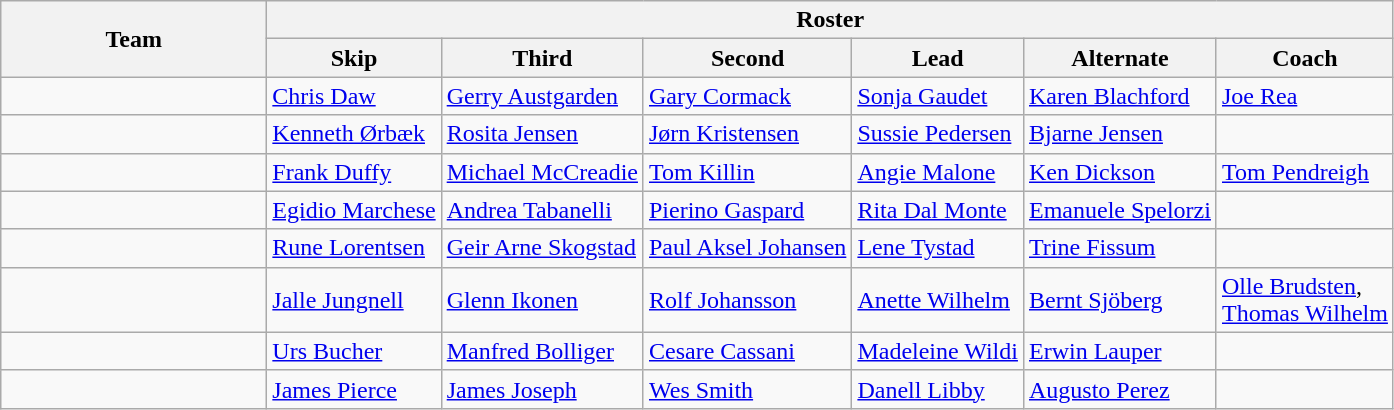<table class="wikitable">
<tr>
<th width="170" rowspan="2">Team</th>
<th colspan="7">Roster</th>
</tr>
<tr>
<th>Skip</th>
<th>Third</th>
<th>Second</th>
<th>Lead</th>
<th>Alternate</th>
<th>Coach</th>
</tr>
<tr>
<td></td>
<td><a href='#'>Chris Daw</a></td>
<td><a href='#'>Gerry Austgarden</a></td>
<td><a href='#'>Gary Cormack</a></td>
<td><a href='#'>Sonja Gaudet</a></td>
<td><a href='#'>Karen Blachford</a></td>
<td><a href='#'>Joe Rea</a></td>
</tr>
<tr>
<td></td>
<td><a href='#'>Kenneth Ørbæk</a></td>
<td><a href='#'>Rosita Jensen</a></td>
<td><a href='#'>Jørn Kristensen</a></td>
<td><a href='#'>Sussie Pedersen</a></td>
<td><a href='#'>Bjarne Jensen</a></td>
<td></td>
</tr>
<tr>
<td></td>
<td><a href='#'>Frank Duffy</a></td>
<td><a href='#'>Michael McCreadie</a></td>
<td><a href='#'>Tom Killin</a></td>
<td><a href='#'>Angie Malone</a></td>
<td><a href='#'>Ken Dickson</a></td>
<td><a href='#'>Tom Pendreigh</a></td>
</tr>
<tr>
<td></td>
<td><a href='#'>Egidio Marchese</a></td>
<td><a href='#'>Andrea Tabanelli</a></td>
<td><a href='#'>Pierino Gaspard</a></td>
<td><a href='#'>Rita Dal Monte</a></td>
<td><a href='#'>Emanuele Spelorzi</a></td>
<td></td>
</tr>
<tr>
<td></td>
<td><a href='#'>Rune Lorentsen</a></td>
<td><a href='#'>Geir Arne Skogstad</a></td>
<td><a href='#'>Paul Aksel Johansen</a></td>
<td><a href='#'>Lene Tystad</a></td>
<td><a href='#'>Trine Fissum</a></td>
<td></td>
</tr>
<tr>
<td></td>
<td><a href='#'>Jalle Jungnell</a></td>
<td><a href='#'>Glenn Ikonen</a></td>
<td><a href='#'>Rolf Johansson</a></td>
<td><a href='#'>Anette Wilhelm</a></td>
<td><a href='#'>Bernt Sjöberg</a></td>
<td><a href='#'>Olle Brudsten</a>,<br><a href='#'>Thomas Wilhelm</a></td>
</tr>
<tr>
<td></td>
<td><a href='#'>Urs Bucher</a></td>
<td><a href='#'>Manfred Bolliger</a></td>
<td><a href='#'>Cesare Cassani</a></td>
<td><a href='#'>Madeleine Wildi</a></td>
<td><a href='#'>Erwin Lauper</a></td>
<td></td>
</tr>
<tr>
<td></td>
<td><a href='#'>James Pierce</a></td>
<td><a href='#'>James Joseph</a></td>
<td><a href='#'>Wes Smith</a></td>
<td><a href='#'>Danell Libby</a></td>
<td><a href='#'>Augusto Perez</a></td>
<td></td>
</tr>
</table>
